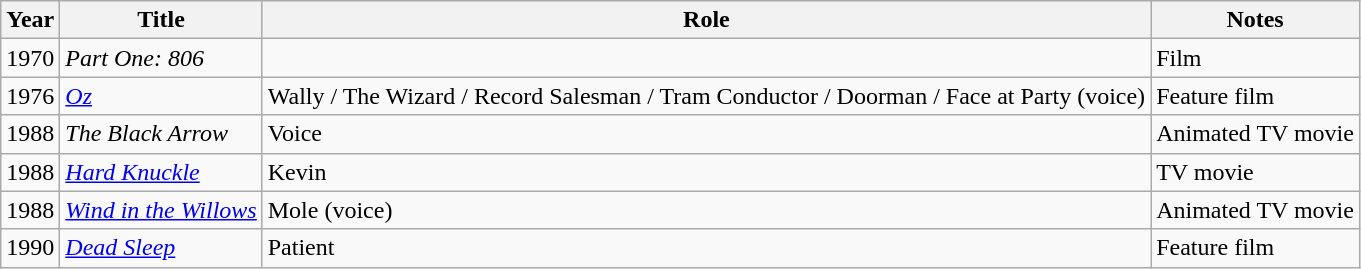<table class="wikitable sortable">
<tr>
<th>Year</th>
<th>Title</th>
<th>Role</th>
<th>Notes</th>
</tr>
<tr>
<td>1970</td>
<td><em>Part One: 806</em></td>
<td></td>
<td>Film</td>
</tr>
<tr>
<td>1976</td>
<td><em><a href='#'>Oz</a></em></td>
<td>Wally / The Wizard / Record Salesman / Tram Conductor / Doorman / Face at Party (voice)</td>
<td>Feature film</td>
</tr>
<tr>
<td>1988</td>
<td><em>The Black Arrow</em></td>
<td>Voice</td>
<td>Animated TV movie</td>
</tr>
<tr>
<td>1988</td>
<td><em><a href='#'>Hard Knuckle</a></em></td>
<td>Kevin</td>
<td>TV movie</td>
</tr>
<tr>
<td>1988</td>
<td><em><a href='#'>Wind in the Willows</a></em></td>
<td>Mole (voice)</td>
<td>Animated TV movie</td>
</tr>
<tr>
<td>1990</td>
<td><em><a href='#'>Dead Sleep</a></em></td>
<td>Patient</td>
<td>Feature film</td>
</tr>
</table>
